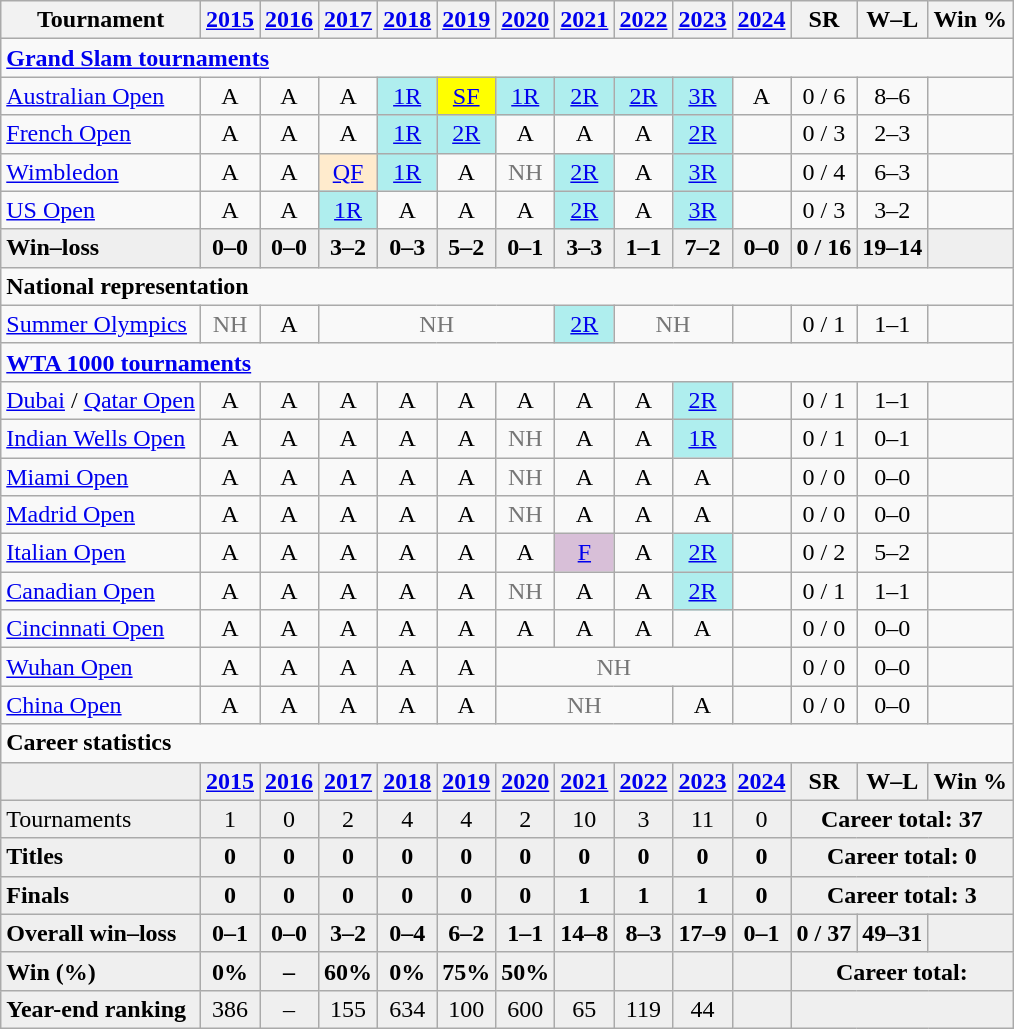<table class=wikitable style=text-align:center>
<tr>
<th>Tournament</th>
<th><a href='#'>2015</a></th>
<th><a href='#'>2016</a></th>
<th><a href='#'>2017</a></th>
<th><a href='#'>2018</a></th>
<th><a href='#'>2019</a></th>
<th><a href='#'>2020</a></th>
<th><a href='#'>2021</a></th>
<th><a href='#'>2022</a></th>
<th><a href='#'>2023</a></th>
<th><a href='#'>2024</a></th>
<th>SR</th>
<th>W–L</th>
<th>Win %</th>
</tr>
<tr>
<td colspan="14" style="text-align:left"><strong><a href='#'>Grand Slam tournaments</a></strong></td>
</tr>
<tr>
<td style=text-align:left><a href='#'>Australian Open</a></td>
<td>A</td>
<td>A</td>
<td>A</td>
<td style=background:#afeeee><a href='#'>1R</a></td>
<td style=background:yellow><a href='#'>SF</a></td>
<td style=background:#afeeee><a href='#'>1R</a></td>
<td style=background:#afeeee><a href='#'>2R</a></td>
<td style=background:#afeeee><a href='#'>2R</a></td>
<td style=background:#afeeee><a href='#'>3R</a></td>
<td>A</td>
<td>0 / 6</td>
<td>8–6</td>
<td></td>
</tr>
<tr>
<td style=text-align:left><a href='#'>French Open</a></td>
<td>A</td>
<td>A</td>
<td>A</td>
<td style=background:#afeeee><a href='#'>1R</a></td>
<td style=background:#afeeee><a href='#'>2R</a></td>
<td>A</td>
<td>A</td>
<td>A</td>
<td style=background:#afeeee><a href='#'>2R</a></td>
<td></td>
<td>0 / 3</td>
<td>2–3</td>
<td></td>
</tr>
<tr>
<td style=text-align:left><a href='#'>Wimbledon</a></td>
<td>A</td>
<td>A</td>
<td style=background:#ffebcd><a href='#'>QF</a></td>
<td style=background:#afeeee><a href='#'>1R</a></td>
<td>A</td>
<td style=color:#767676>NH</td>
<td style=background:#afeeee><a href='#'>2R</a></td>
<td>A</td>
<td style=background:#afeeee><a href='#'>3R</a></td>
<td></td>
<td>0 / 4</td>
<td>6–3</td>
<td></td>
</tr>
<tr>
<td style=text-align:left><a href='#'>US Open</a></td>
<td>A</td>
<td>A</td>
<td style=background:#afeeee><a href='#'>1R</a></td>
<td>A</td>
<td>A</td>
<td>A</td>
<td style=background:#afeeee><a href='#'>2R</a></td>
<td>A</td>
<td style=background:#afeeee><a href='#'>3R</a></td>
<td></td>
<td>0 / 3</td>
<td>3–2</td>
<td></td>
</tr>
<tr style=font-weight:bold;background:#efefef>
<td style=text-align:left>Win–loss</td>
<td>0–0</td>
<td>0–0</td>
<td>3–2</td>
<td>0–3</td>
<td>5–2</td>
<td>0–1</td>
<td>3–3</td>
<td>1–1</td>
<td>7–2</td>
<td>0–0</td>
<td>0 / 16</td>
<td>19–14</td>
<td></td>
</tr>
<tr>
<td colspan="14" style="text-align:left"><strong>National representation</strong></td>
</tr>
<tr>
<td style=text-align:left><a href='#'>Summer Olympics</a></td>
<td style=color:#767676>NH</td>
<td>A</td>
<td style=color:#767676 colspan=4>NH</td>
<td style=background:#afeeee><a href='#'>2R</a></td>
<td colspan=2 style=color:#767676>NH</td>
<td></td>
<td>0 / 1</td>
<td>1–1</td>
<td></td>
</tr>
<tr>
<td colspan="14" style="text-align:left"><strong><a href='#'>WTA 1000 tournaments</a></strong></td>
</tr>
<tr>
<td style=text-align:left><a href='#'>Dubai</a> / <a href='#'>Qatar Open</a></td>
<td>A</td>
<td>A</td>
<td>A</td>
<td>A</td>
<td>A</td>
<td>A</td>
<td>A</td>
<td>A</td>
<td style=background:#afeeee><a href='#'>2R</a></td>
<td></td>
<td>0 / 1</td>
<td>1–1</td>
<td></td>
</tr>
<tr>
<td style=text-align:left><a href='#'>Indian Wells Open</a></td>
<td>A</td>
<td>A</td>
<td>A</td>
<td>A</td>
<td>A</td>
<td style=color:#767676>NH</td>
<td>A</td>
<td>A</td>
<td style=background:#afeeee><a href='#'>1R</a></td>
<td></td>
<td>0 / 1</td>
<td>0–1</td>
<td></td>
</tr>
<tr>
<td style=text-align:left><a href='#'>Miami Open</a></td>
<td>A</td>
<td>A</td>
<td>A</td>
<td>A</td>
<td>A</td>
<td style=color:#767676>NH</td>
<td>A</td>
<td>A</td>
<td>A</td>
<td></td>
<td>0 / 0</td>
<td>0–0</td>
<td></td>
</tr>
<tr>
<td style=text-align:left><a href='#'>Madrid Open</a></td>
<td>A</td>
<td>A</td>
<td>A</td>
<td>A</td>
<td>A</td>
<td style=color:#767676>NH</td>
<td>A</td>
<td>A</td>
<td>A</td>
<td></td>
<td>0 / 0</td>
<td>0–0</td>
<td></td>
</tr>
<tr>
<td style=text-align:left><a href='#'>Italian Open</a></td>
<td>A</td>
<td>A</td>
<td>A</td>
<td>A</td>
<td>A</td>
<td>A</td>
<td style=background:thistle><a href='#'>F</a></td>
<td>A</td>
<td style=background:#afeeee><a href='#'>2R</a></td>
<td></td>
<td>0 / 2</td>
<td>5–2</td>
<td></td>
</tr>
<tr>
<td style=text-align:left><a href='#'>Canadian Open</a></td>
<td>A</td>
<td>A</td>
<td>A</td>
<td>A</td>
<td>A</td>
<td style=color:#767676>NH</td>
<td>A</td>
<td>A</td>
<td style=background:#afeeee><a href='#'>2R</a></td>
<td></td>
<td>0 / 1</td>
<td>1–1</td>
<td></td>
</tr>
<tr>
<td style=text-align:left><a href='#'>Cincinnati Open</a></td>
<td>A</td>
<td>A</td>
<td>A</td>
<td>A</td>
<td>A</td>
<td>A</td>
<td>A</td>
<td>A</td>
<td>A</td>
<td></td>
<td>0 / 0</td>
<td>0–0</td>
<td></td>
</tr>
<tr>
<td style=text-align:left><a href='#'>Wuhan Open</a></td>
<td>A</td>
<td>A</td>
<td>A</td>
<td>A</td>
<td>A</td>
<td colspan="4" style="color:#767676">NH</td>
<td></td>
<td>0 / 0</td>
<td>0–0</td>
<td></td>
</tr>
<tr>
<td style=text-align:left><a href='#'>China Open</a></td>
<td>A</td>
<td>A</td>
<td>A</td>
<td>A</td>
<td>A</td>
<td colspan=3 style=color:#767676>NH</td>
<td>A</td>
<td></td>
<td>0 / 0</td>
<td>0–0</td>
<td></td>
</tr>
<tr>
<td colspan="14" style="text-align:left"><strong>Career statistics</strong></td>
</tr>
<tr style=font-weight:bold;background:#efefef>
<td></td>
<td><a href='#'>2015</a></td>
<td><a href='#'>2016</a></td>
<td><a href='#'>2017</a></td>
<td><a href='#'>2018</a></td>
<td><a href='#'>2019</a></td>
<td><a href='#'>2020</a></td>
<td><a href='#'>2021</a></td>
<td><a href='#'>2022</a></td>
<td><a href='#'>2023</a></td>
<td><a href='#'>2024</a></td>
<td>SR</td>
<td>W–L</td>
<td>Win %</td>
</tr>
<tr style=background:#efefef>
<td style=text-align:left>Tournaments</td>
<td>1</td>
<td>0</td>
<td>2</td>
<td>4</td>
<td>4</td>
<td>2</td>
<td>10</td>
<td>3</td>
<td>11</td>
<td>0</td>
<td colspan="3"><strong>Career total: 37</strong></td>
</tr>
<tr style=font-weight:bold;background:#efefef>
<td style=text-align:left>Titles</td>
<td>0</td>
<td>0</td>
<td>0</td>
<td>0</td>
<td>0</td>
<td>0</td>
<td>0</td>
<td>0</td>
<td>0</td>
<td>0</td>
<td colspan="3">Career total: 0</td>
</tr>
<tr style=font-weight:bold;background:#efefef>
<td style=text-align:left>Finals</td>
<td>0</td>
<td>0</td>
<td>0</td>
<td>0</td>
<td>0</td>
<td>0</td>
<td>1</td>
<td>1</td>
<td>1</td>
<td>0</td>
<td colspan="3">Career total: 3</td>
</tr>
<tr style=font-weight:bold;background:#efefef>
<td style=text-align:left>Overall win–loss</td>
<td>0–1</td>
<td>0–0</td>
<td>3–2</td>
<td>0–4</td>
<td>6–2</td>
<td>1–1</td>
<td>14–8</td>
<td>8–3</td>
<td>17–9</td>
<td>0–1</td>
<td>0 / 37</td>
<td>49–31</td>
<td></td>
</tr>
<tr style=font-weight:bold;background:#efefef>
<td style=text-align:left>Win (%)</td>
<td>0%</td>
<td>–</td>
<td>60%</td>
<td>0%</td>
<td>75%</td>
<td>50%</td>
<td></td>
<td></td>
<td></td>
<td></td>
<td colspan="3">Career total: </td>
</tr>
<tr style=background:#efefef>
<td style=text-align:left><strong>Year-end ranking</strong></td>
<td>386</td>
<td>–</td>
<td>155</td>
<td>634</td>
<td>100</td>
<td>600</td>
<td>65</td>
<td>119</td>
<td>44</td>
<td></td>
<td colspan="3"></td>
</tr>
</table>
